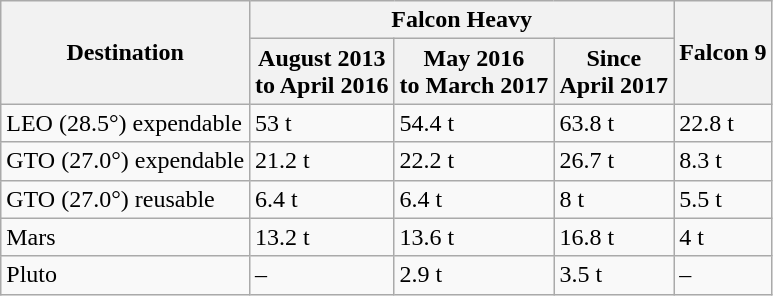<table class="wikitable">
<tr>
<th rowspan="2">Destination</th>
<th colspan="3">Falcon Heavy</th>
<th rowspan="2">Falcon 9</th>
</tr>
<tr>
<th>August 2013<br>to April 2016</th>
<th>May 2016<br>to March 2017</th>
<th>Since<br>April 2017</th>
</tr>
<tr>
<td>LEO (28.5°) expendable</td>
<td>53 t</td>
<td>54.4 t</td>
<td>63.8 t</td>
<td>22.8 t</td>
</tr>
<tr>
<td>GTO (27.0°) expendable</td>
<td>21.2 t</td>
<td>22.2 t</td>
<td>26.7 t</td>
<td>8.3 t</td>
</tr>
<tr>
<td>GTO (27.0°) reusable</td>
<td>6.4 t</td>
<td>6.4 t</td>
<td>8 t</td>
<td>5.5 t</td>
</tr>
<tr>
<td>Mars</td>
<td>13.2 t</td>
<td>13.6 t</td>
<td>16.8 t</td>
<td>4 t</td>
</tr>
<tr>
<td>Pluto</td>
<td>–</td>
<td>2.9 t</td>
<td>3.5 t</td>
<td>–</td>
</tr>
</table>
